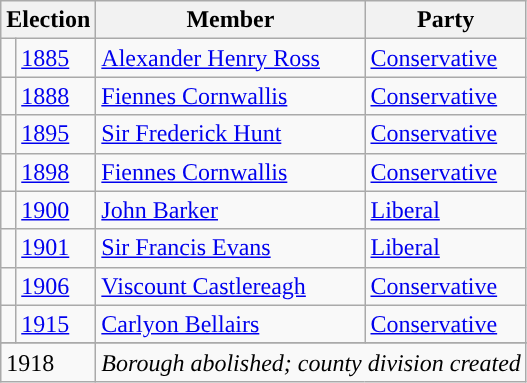<table class="wikitable">
<tr>
<th colspan="2">Election</th>
<th>Member</th>
<th>Party</th>
</tr>
<tr>
<td style="color:inherit;background-color: "></td>
<td><a href='#'>1885</a></td>
<td><a href='#'>Alexander Henry Ross</a></td>
<td><a href='#'>Conservative</a></td>
</tr>
<tr>
<td style="color:inherit;background-color: "></td>
<td><a href='#'>1888</a></td>
<td><a href='#'>Fiennes Cornwallis</a></td>
<td><a href='#'>Conservative</a></td>
</tr>
<tr>
<td style="color:inherit;background-color: "></td>
<td><a href='#'>1895</a></td>
<td><a href='#'>Sir Frederick Hunt</a></td>
<td><a href='#'>Conservative</a></td>
</tr>
<tr>
<td style="color:inherit;background-color: "></td>
<td><a href='#'>1898</a></td>
<td><a href='#'>Fiennes Cornwallis</a></td>
<td><a href='#'>Conservative</a></td>
</tr>
<tr>
<td style="color:inherit;background-color: "></td>
<td><a href='#'>1900</a></td>
<td><a href='#'>John Barker</a></td>
<td><a href='#'>Liberal</a></td>
</tr>
<tr>
<td style="color:inherit;background-color: "></td>
<td><a href='#'>1901</a></td>
<td><a href='#'>Sir Francis Evans</a></td>
<td><a href='#'>Liberal</a></td>
</tr>
<tr>
<td style="color:inherit;background-color: "></td>
<td><a href='#'>1906</a></td>
<td><a href='#'>Viscount Castlereagh</a></td>
<td><a href='#'>Conservative</a></td>
</tr>
<tr>
<td style="color:inherit;background-color: "></td>
<td><a href='#'>1915</a></td>
<td><a href='#'>Carlyon Bellairs</a></td>
<td><a href='#'>Conservative</a></td>
</tr>
<tr>
</tr>
<tr>
<td colspan="2">1918</td>
<td colspan="2"><em>Borough abolished; county division created</em></td>
</tr>
</table>
